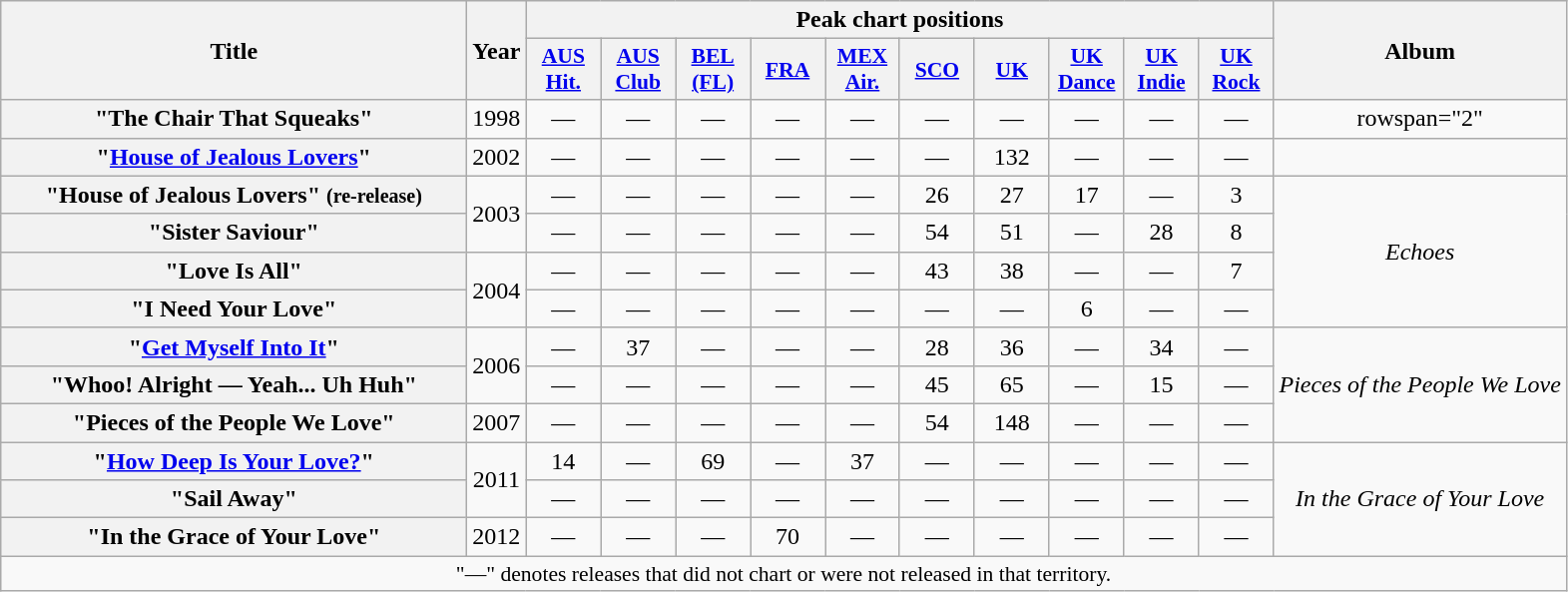<table class="wikitable plainrowheaders" style="text-align:center;" border="1">
<tr>
<th scope="col" rowspan="2" style="width:19em;">Title</th>
<th scope="col" rowspan="2">Year</th>
<th scope="col" colspan="10">Peak chart positions</th>
<th scope="col" rowspan="2">Album</th>
</tr>
<tr>
<th scope="col" style="width:3em;font-size:90%;"><a href='#'>AUS<br>Hit.</a><br></th>
<th scope="col" style="width:3em;font-size:90%;"><a href='#'>AUS<br>Club</a><br></th>
<th scope="col" style="width:3em;font-size:90%;"><a href='#'>BEL<br>(FL)</a><br></th>
<th scope="col" style="width:3em;font-size:90%;"><a href='#'>FRA</a><br></th>
<th scope="col" style="width:3em;font-size:90%;"><a href='#'>MEX<br>Air.</a><br></th>
<th scope="col" style="width:3em;font-size:90%;"><a href='#'>SCO</a><br></th>
<th scope="col" style="width:3em;font-size:90%;"><a href='#'>UK</a><br></th>
<th scope="col" style="width:3em;font-size:90%;"><a href='#'>UK<br>Dance</a><br></th>
<th scope="col" style="width:3em;font-size:90%;"><a href='#'>UK<br>Indie</a><br></th>
<th scope="col" style="width:3em;font-size:90%;"><a href='#'>UK<br>Rock</a><br></th>
</tr>
<tr>
<th scope="row">"The Chair That Squeaks"</th>
<td>1998</td>
<td>—</td>
<td>—</td>
<td>—</td>
<td>—</td>
<td>—</td>
<td>—</td>
<td>—</td>
<td>—</td>
<td>—</td>
<td>—</td>
<td>rowspan="2" </td>
</tr>
<tr>
<th scope="row">"<a href='#'>House of Jealous Lovers</a>"</th>
<td>2002</td>
<td>—</td>
<td>—</td>
<td>—</td>
<td>—</td>
<td>—</td>
<td>—</td>
<td>132</td>
<td>—</td>
<td>—</td>
<td>—</td>
</tr>
<tr>
<th scope="row">"House of Jealous Lovers" <small>(re-release)</small></th>
<td rowspan="2">2003</td>
<td>—</td>
<td>—</td>
<td>—</td>
<td>—</td>
<td>—</td>
<td>26</td>
<td>27</td>
<td>17</td>
<td>—</td>
<td>3</td>
<td rowspan="4"><em>Echoes</em></td>
</tr>
<tr>
<th scope="row">"Sister Saviour"</th>
<td>—</td>
<td>—</td>
<td>—</td>
<td>—</td>
<td>—</td>
<td>54</td>
<td>51</td>
<td>—</td>
<td>28</td>
<td>8</td>
</tr>
<tr>
<th scope="row">"Love Is All"</th>
<td rowspan="2">2004</td>
<td>—</td>
<td>—</td>
<td>—</td>
<td>—</td>
<td>—</td>
<td>43</td>
<td>38</td>
<td>—</td>
<td>—</td>
<td>7</td>
</tr>
<tr>
<th scope="row">"I Need Your Love"</th>
<td>—</td>
<td>—</td>
<td>—</td>
<td>—</td>
<td>—</td>
<td>—</td>
<td>—</td>
<td>6</td>
<td>—</td>
<td>—</td>
</tr>
<tr>
<th scope="row">"<a href='#'>Get Myself Into It</a>"</th>
<td rowspan="2">2006</td>
<td>—</td>
<td>37</td>
<td>—</td>
<td>—</td>
<td>—</td>
<td>28</td>
<td>36</td>
<td>—</td>
<td>34</td>
<td>—</td>
<td rowspan="3"><em>Pieces of the People We Love</em></td>
</tr>
<tr>
<th scope="row">"Whoo! Alright — Yeah... Uh Huh"</th>
<td>—</td>
<td>—</td>
<td>—</td>
<td>—</td>
<td>—</td>
<td>45</td>
<td>65</td>
<td>—</td>
<td>15</td>
<td>—</td>
</tr>
<tr>
<th scope="row">"Pieces of the People We Love"</th>
<td>2007</td>
<td>—</td>
<td>—</td>
<td>—</td>
<td>—</td>
<td>—</td>
<td>54</td>
<td>148</td>
<td>—</td>
<td>—</td>
<td>—</td>
</tr>
<tr>
<th scope="row">"<a href='#'>How Deep Is Your Love?</a>"</th>
<td rowspan="2">2011</td>
<td>14</td>
<td>—</td>
<td>69</td>
<td>—</td>
<td>37</td>
<td>—</td>
<td>—</td>
<td>—</td>
<td>—</td>
<td>—</td>
<td rowspan="3"><em>In the Grace of Your Love</em></td>
</tr>
<tr>
<th scope="row">"Sail Away"</th>
<td>—</td>
<td>—</td>
<td>—</td>
<td>—</td>
<td>—</td>
<td>—</td>
<td>—</td>
<td>—</td>
<td>—</td>
<td>—</td>
</tr>
<tr>
<th scope="row">"In the Grace of Your Love"</th>
<td>2012</td>
<td>—</td>
<td>—</td>
<td>—</td>
<td>70</td>
<td>—</td>
<td>—</td>
<td>—</td>
<td>—</td>
<td>—</td>
<td>—</td>
</tr>
<tr>
<td colspan="13" style="font-size:90%">"—" denotes releases that did not chart or were not released in that territory.</td>
</tr>
</table>
